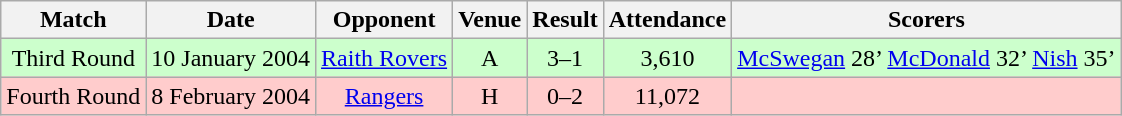<table class="wikitable" style="font-size:100%; text-align:center">
<tr>
<th>Match</th>
<th>Date</th>
<th>Opponent</th>
<th>Venue</th>
<th>Result</th>
<th>Attendance</th>
<th>Scorers</th>
</tr>
<tr style="background: #CCFFCC;">
<td>Third Round</td>
<td>10 January 2004</td>
<td><a href='#'>Raith Rovers</a></td>
<td>A</td>
<td>3–1</td>
<td>3,610</td>
<td><a href='#'>McSwegan</a> 28’ <a href='#'>McDonald</a> 32’ <a href='#'>Nish</a> 35’</td>
</tr>
<tr style="background: #FFCCCC;">
<td>Fourth Round</td>
<td>8 February 2004</td>
<td><a href='#'>Rangers</a></td>
<td>H</td>
<td>0–2</td>
<td>11,072</td>
<td></td>
</tr>
</table>
